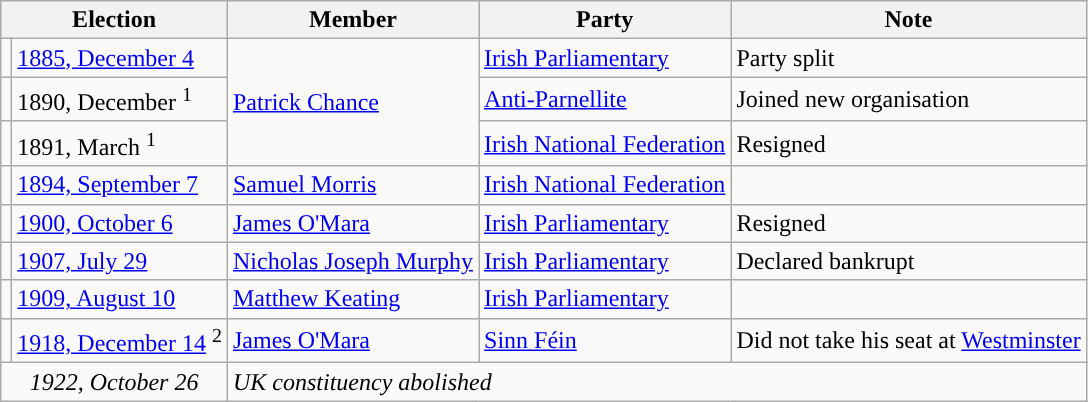<table class="wikitable">
<tr>
<th colspan="2">Election</th>
<th>Member</th>
<th>Party</th>
<th>Note</th>
</tr>
<tr>
<td style="color:inherit;background-color: "></td>
<td><a href='#'>1885, December 4</a></td>
<td rowspan="3"><a href='#'>Patrick Chance</a></td>
<td><a href='#'>Irish Parliamentary</a></td>
<td>Party split</td>
</tr>
<tr>
<td style="color:inherit;background-color: "></td>
<td>1890, December <sup>1</sup></td>
<td><a href='#'>Anti-Parnellite</a></td>
<td>Joined new organisation</td>
</tr>
<tr>
<td style="color:inherit;background-color: "></td>
<td>1891, March <sup>1</sup></td>
<td><a href='#'>Irish National Federation</a></td>
<td>Resigned</td>
</tr>
<tr>
<td style="color:inherit;background-color: "></td>
<td><a href='#'>1894, September 7</a></td>
<td><a href='#'>Samuel Morris</a></td>
<td><a href='#'>Irish National Federation</a></td>
<td></td>
</tr>
<tr>
<td style="color:inherit;background-color: "></td>
<td><a href='#'>1900, October 6</a></td>
<td><a href='#'>James O'Mara</a></td>
<td><a href='#'>Irish Parliamentary</a></td>
<td>Resigned</td>
</tr>
<tr>
<td style="color:inherit;background-color: "></td>
<td><a href='#'>1907, July 29</a></td>
<td><a href='#'>Nicholas Joseph Murphy</a></td>
<td><a href='#'>Irish Parliamentary</a></td>
<td>Declared bankrupt</td>
</tr>
<tr>
<td style="color:inherit;background-color: "></td>
<td><a href='#'>1909, August 10</a></td>
<td><a href='#'>Matthew Keating</a></td>
<td><a href='#'>Irish Parliamentary</a></td>
<td></td>
</tr>
<tr>
<td style="color:inherit;background-color: "></td>
<td><a href='#'>1918, December 14</a> <sup>2</sup></td>
<td><a href='#'>James O'Mara</a></td>
<td><a href='#'>Sinn Féin</a></td>
<td>Did not take his seat at <a href='#'>Westminster</a></td>
</tr>
<tr>
<td colspan="2" align="center"><em>1922, October 26</em></td>
<td colspan="3"><em>UK constituency abolished</em></td>
</tr>
</table>
